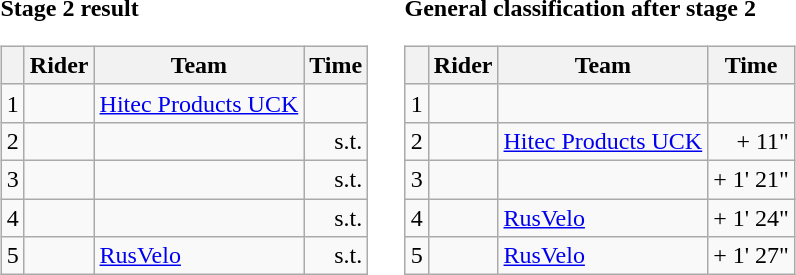<table>
<tr>
<td><strong>Stage 2 result</strong><br><table class="wikitable">
<tr>
<th></th>
<th>Rider</th>
<th>Team</th>
<th>Time</th>
</tr>
<tr>
<td>1</td>
<td></td>
<td><a href='#'>Hitec Products UCK</a></td>
<td align="right"></td>
</tr>
<tr>
<td>2</td>
<td></td>
<td></td>
<td align="right">s.t.</td>
</tr>
<tr>
<td>3</td>
<td></td>
<td></td>
<td align="right">s.t.</td>
</tr>
<tr>
<td>4</td>
<td></td>
<td></td>
<td align="right">s.t.</td>
</tr>
<tr>
<td>5</td>
<td></td>
<td><a href='#'>RusVelo</a></td>
<td align="right">s.t.</td>
</tr>
</table>
</td>
<td></td>
<td><strong>General classification after stage 2</strong><br><table class="wikitable">
<tr>
<th></th>
<th>Rider</th>
<th>Team</th>
<th>Time</th>
</tr>
<tr>
<td>1</td>
<td></td>
<td></td>
<td align="right"></td>
</tr>
<tr>
<td>2</td>
<td></td>
<td><a href='#'>Hitec Products UCK</a></td>
<td align="right">+ 11"</td>
</tr>
<tr>
<td>3</td>
<td></td>
<td></td>
<td align="right">+ 1' 21"</td>
</tr>
<tr>
<td>4</td>
<td></td>
<td><a href='#'>RusVelo</a></td>
<td align="right">+ 1' 24"</td>
</tr>
<tr>
<td>5</td>
<td></td>
<td><a href='#'>RusVelo</a></td>
<td align="right">+ 1' 27"</td>
</tr>
</table>
</td>
</tr>
</table>
